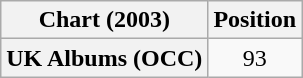<table class="wikitable plainrowheaders" style="text-align:center;">
<tr>
<th>Chart (2003)</th>
<th>Position</th>
</tr>
<tr>
<th scope="row">UK Albums (OCC)</th>
<td>93</td>
</tr>
</table>
